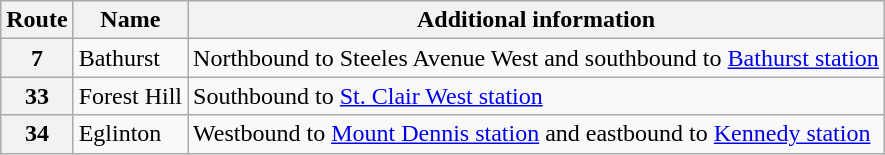<table class="wikitable">
<tr>
<th>Route</th>
<th>Name</th>
<th>Additional information</th>
</tr>
<tr>
<th>7</th>
<td>Bathurst</td>
<td>Northbound to Steeles Avenue West and southbound to <a href='#'>Bathurst station</a></td>
</tr>
<tr>
<th>33</th>
<td>Forest Hill</td>
<td>Southbound to <a href='#'>St. Clair West station</a></td>
</tr>
<tr>
<th>34</th>
<td>Eglinton</td>
<td>Westbound to <a href='#'>Mount Dennis station</a> and eastbound to <a href='#'>Kennedy station</a></td>
</tr>
</table>
